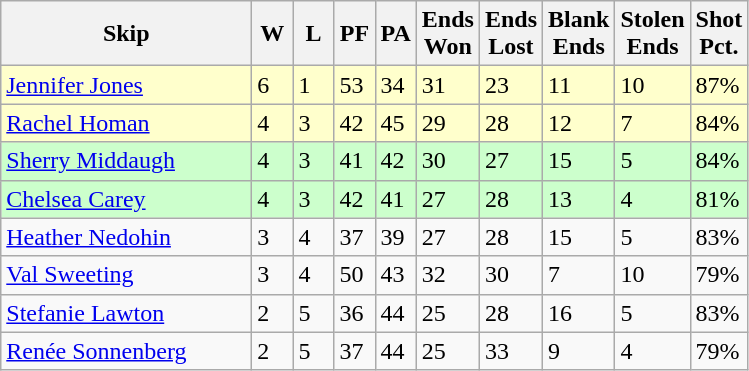<table class=wikitable>
<tr>
<th width=160>Skip</th>
<th width=20>W</th>
<th width=20>L</th>
<th width=20>PF</th>
<th width=20>PA</th>
<th width=20>Ends <br> Won</th>
<th width=20>Ends <br> Lost</th>
<th width=20>Blank <br> Ends</th>
<th width=20>Stolen <br> Ends</th>
<th width=20>Shot <br> Pct.</th>
</tr>
<tr bgcolor=#ffffcc>
<td> <a href='#'>Jennifer Jones</a></td>
<td>6</td>
<td>1</td>
<td>53</td>
<td>34</td>
<td>31</td>
<td>23</td>
<td>11</td>
<td>10</td>
<td>87%</td>
</tr>
<tr bgcolor=#ffffcc>
<td> <a href='#'>Rachel Homan</a></td>
<td>4</td>
<td>3</td>
<td>42</td>
<td>45</td>
<td>29</td>
<td>28</td>
<td>12</td>
<td>7</td>
<td>84%</td>
</tr>
<tr bgcolor=#ccffcc>
<td> <a href='#'>Sherry Middaugh</a></td>
<td>4</td>
<td>3</td>
<td>41</td>
<td>42</td>
<td>30</td>
<td>27</td>
<td>15</td>
<td>5</td>
<td>84%</td>
</tr>
<tr bgcolor=#ccffcc>
<td> <a href='#'>Chelsea Carey</a></td>
<td>4</td>
<td>3</td>
<td>42</td>
<td>41</td>
<td>27</td>
<td>28</td>
<td>13</td>
<td>4</td>
<td>81%</td>
</tr>
<tr>
<td> <a href='#'>Heather Nedohin</a></td>
<td>3</td>
<td>4</td>
<td>37</td>
<td>39</td>
<td>27</td>
<td>28</td>
<td>15</td>
<td>5</td>
<td>83%</td>
</tr>
<tr>
<td> <a href='#'>Val Sweeting</a></td>
<td>3</td>
<td>4</td>
<td>50</td>
<td>43</td>
<td>32</td>
<td>30</td>
<td>7</td>
<td>10</td>
<td>79%</td>
</tr>
<tr>
<td> <a href='#'>Stefanie Lawton</a></td>
<td>2</td>
<td>5</td>
<td>36</td>
<td>44</td>
<td>25</td>
<td>28</td>
<td>16</td>
<td>5</td>
<td>83%</td>
</tr>
<tr>
<td> <a href='#'>Renée Sonnenberg</a></td>
<td>2</td>
<td>5</td>
<td>37</td>
<td>44</td>
<td>25</td>
<td>33</td>
<td>9</td>
<td>4</td>
<td>79%</td>
</tr>
</table>
